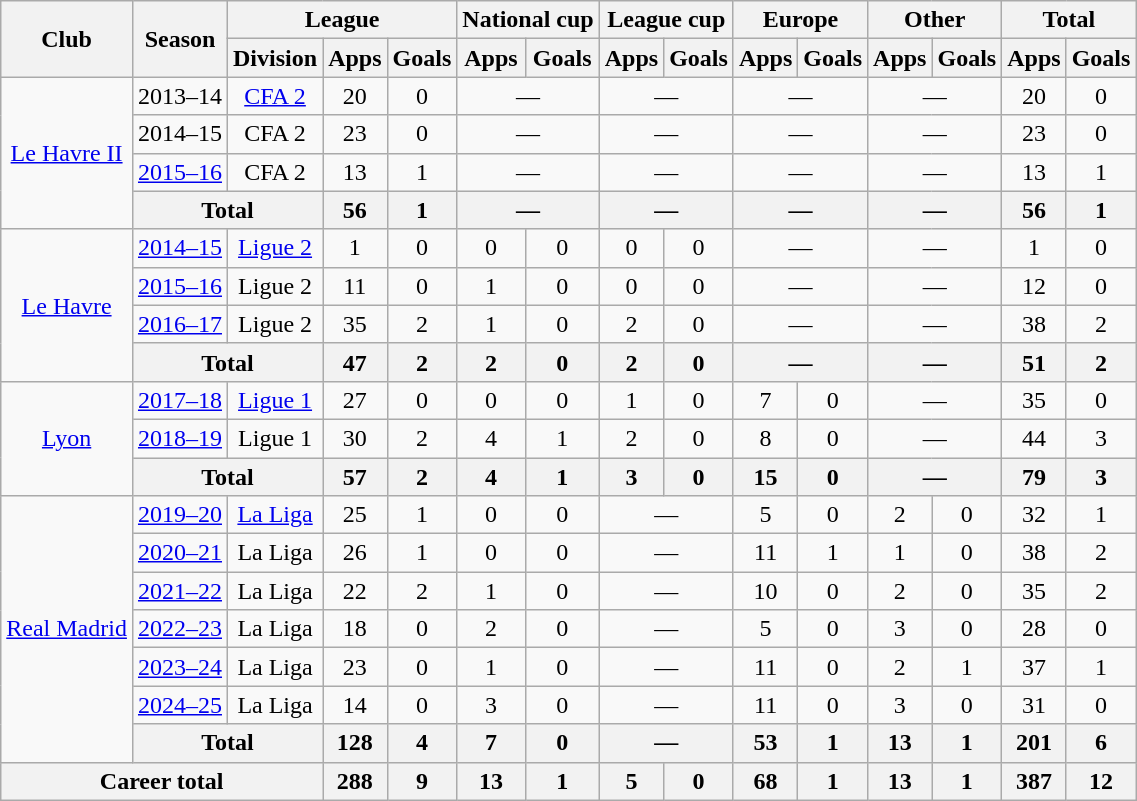<table class="wikitable" style="text-align: center;">
<tr>
<th rowspan=2>Club</th>
<th rowspan=2>Season</th>
<th colspan=3>League</th>
<th colspan=2>National cup</th>
<th colspan=2>League cup</th>
<th colspan=2>Europe</th>
<th colspan=2>Other</th>
<th colspan=2>Total</th>
</tr>
<tr>
<th>Division</th>
<th>Apps</th>
<th>Goals</th>
<th>Apps</th>
<th>Goals</th>
<th>Apps</th>
<th>Goals</th>
<th>Apps</th>
<th>Goals</th>
<th>Apps</th>
<th>Goals</th>
<th>Apps</th>
<th>Goals</th>
</tr>
<tr>
<td rowspan=4><a href='#'>Le Havre II</a></td>
<td>2013–14</td>
<td><a href='#'>CFA 2</a></td>
<td>20</td>
<td>0</td>
<td colspan=2>—</td>
<td colspan=2>—</td>
<td colspan=2>—</td>
<td colspan=2>—</td>
<td>20</td>
<td>0</td>
</tr>
<tr>
<td>2014–15</td>
<td>CFA 2</td>
<td>23</td>
<td>0</td>
<td colspan=2>—</td>
<td colspan=2>—</td>
<td colspan=2>—</td>
<td colspan=2>—</td>
<td>23</td>
<td>0</td>
</tr>
<tr>
<td><a href='#'>2015–16</a></td>
<td>CFA 2</td>
<td>13</td>
<td>1</td>
<td colspan=2>—</td>
<td colspan=2>—</td>
<td colspan=2>—</td>
<td colspan=2>—</td>
<td>13</td>
<td>1</td>
</tr>
<tr>
<th colspan=2>Total</th>
<th>56</th>
<th>1</th>
<th colspan=2>—</th>
<th colspan=2>—</th>
<th colspan=2>—</th>
<th colspan=2>—</th>
<th>56</th>
<th>1</th>
</tr>
<tr>
<td rowspan=4><a href='#'>Le Havre</a></td>
<td><a href='#'>2014–15</a></td>
<td><a href='#'>Ligue 2</a></td>
<td>1</td>
<td>0</td>
<td>0</td>
<td>0</td>
<td>0</td>
<td>0</td>
<td colspan=2>—</td>
<td colspan=2>—</td>
<td>1</td>
<td>0</td>
</tr>
<tr>
<td><a href='#'>2015–16</a></td>
<td>Ligue 2</td>
<td>11</td>
<td>0</td>
<td>1</td>
<td>0</td>
<td>0</td>
<td>0</td>
<td colspan=2>—</td>
<td colspan=2>—</td>
<td>12</td>
<td>0</td>
</tr>
<tr>
<td><a href='#'>2016–17</a></td>
<td>Ligue 2</td>
<td>35</td>
<td>2</td>
<td>1</td>
<td>0</td>
<td>2</td>
<td>0</td>
<td colspan=2>—</td>
<td colspan=2>—</td>
<td>38</td>
<td>2</td>
</tr>
<tr>
<th colspan=2>Total</th>
<th>47</th>
<th>2</th>
<th>2</th>
<th>0</th>
<th>2</th>
<th>0</th>
<th colspan=2>—</th>
<th colspan=2>—</th>
<th>51</th>
<th>2</th>
</tr>
<tr>
<td rowspan=3><a href='#'>Lyon</a></td>
<td><a href='#'>2017–18</a></td>
<td><a href='#'>Ligue 1</a></td>
<td>27</td>
<td>0</td>
<td>0</td>
<td>0</td>
<td>1</td>
<td>0</td>
<td>7</td>
<td>0</td>
<td colspan=2>—</td>
<td>35</td>
<td>0</td>
</tr>
<tr>
<td><a href='#'>2018–19</a></td>
<td>Ligue 1</td>
<td>30</td>
<td>2</td>
<td>4</td>
<td>1</td>
<td>2</td>
<td>0</td>
<td>8</td>
<td>0</td>
<td colspan=2>—</td>
<td>44</td>
<td>3</td>
</tr>
<tr>
<th colspan=2>Total</th>
<th>57</th>
<th>2</th>
<th>4</th>
<th>1</th>
<th>3</th>
<th>0</th>
<th>15</th>
<th>0</th>
<th colspan=2>—</th>
<th>79</th>
<th>3</th>
</tr>
<tr>
<td rowspan=7><a href='#'>Real Madrid</a></td>
<td><a href='#'>2019–20</a></td>
<td><a href='#'>La Liga</a></td>
<td>25</td>
<td>1</td>
<td>0</td>
<td>0</td>
<td colspan=2>—</td>
<td>5</td>
<td>0</td>
<td>2</td>
<td>0</td>
<td>32</td>
<td>1</td>
</tr>
<tr>
<td><a href='#'>2020–21</a></td>
<td>La Liga</td>
<td>26</td>
<td>1</td>
<td>0</td>
<td>0</td>
<td colspan=2>—</td>
<td>11</td>
<td>1</td>
<td>1</td>
<td>0</td>
<td>38</td>
<td>2</td>
</tr>
<tr>
<td><a href='#'>2021–22</a></td>
<td>La Liga</td>
<td>22</td>
<td>2</td>
<td>1</td>
<td>0</td>
<td colspan=2>—</td>
<td>10</td>
<td>0</td>
<td>2</td>
<td>0</td>
<td>35</td>
<td>2</td>
</tr>
<tr>
<td><a href='#'>2022–23</a></td>
<td>La Liga</td>
<td>18</td>
<td>0</td>
<td>2</td>
<td>0</td>
<td colspan=2>—</td>
<td>5</td>
<td>0</td>
<td>3</td>
<td>0</td>
<td>28</td>
<td>0</td>
</tr>
<tr>
<td><a href='#'>2023–24</a></td>
<td>La Liga</td>
<td>23</td>
<td>0</td>
<td>1</td>
<td>0</td>
<td colspan=2>—</td>
<td>11</td>
<td>0</td>
<td>2</td>
<td>1</td>
<td>37</td>
<td>1</td>
</tr>
<tr>
<td><a href='#'>2024–25</a></td>
<td>La Liga</td>
<td>14</td>
<td>0</td>
<td>3</td>
<td>0</td>
<td colspan=2>—</td>
<td>11</td>
<td>0</td>
<td>3</td>
<td>0</td>
<td>31</td>
<td>0</td>
</tr>
<tr>
<th colspan=2>Total</th>
<th>128</th>
<th>4</th>
<th>7</th>
<th>0</th>
<th colspan=2>—</th>
<th>53</th>
<th>1</th>
<th>13</th>
<th>1</th>
<th>201</th>
<th>6</th>
</tr>
<tr>
<th colspan=3>Career total</th>
<th>288</th>
<th>9</th>
<th>13</th>
<th>1</th>
<th>5</th>
<th>0</th>
<th>68</th>
<th>1</th>
<th>13</th>
<th>1</th>
<th>387</th>
<th>12</th>
</tr>
</table>
